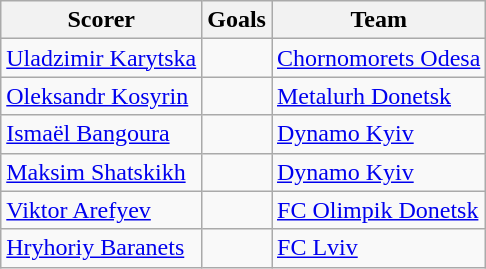<table class="wikitable">
<tr>
<th>Scorer</th>
<th>Goals</th>
<th>Team</th>
</tr>
<tr>
<td> <a href='#'>Uladzimir Karytska</a></td>
<td></td>
<td><a href='#'>Chornomorets Odesa</a></td>
</tr>
<tr>
<td> <a href='#'>Oleksandr Kosyrin</a></td>
<td></td>
<td><a href='#'>Metalurh Donetsk</a></td>
</tr>
<tr>
<td> <a href='#'>Ismaël Bangoura</a></td>
<td></td>
<td><a href='#'>Dynamo Kyiv</a></td>
</tr>
<tr>
<td> <a href='#'>Maksim Shatskikh</a></td>
<td></td>
<td><a href='#'>Dynamo Kyiv</a></td>
</tr>
<tr>
<td> <a href='#'>Viktor Arefyev</a></td>
<td></td>
<td><a href='#'>FC Olimpik Donetsk</a></td>
</tr>
<tr>
<td> <a href='#'>Hryhoriy Baranets</a></td>
<td></td>
<td><a href='#'>FC Lviv</a></td>
</tr>
</table>
